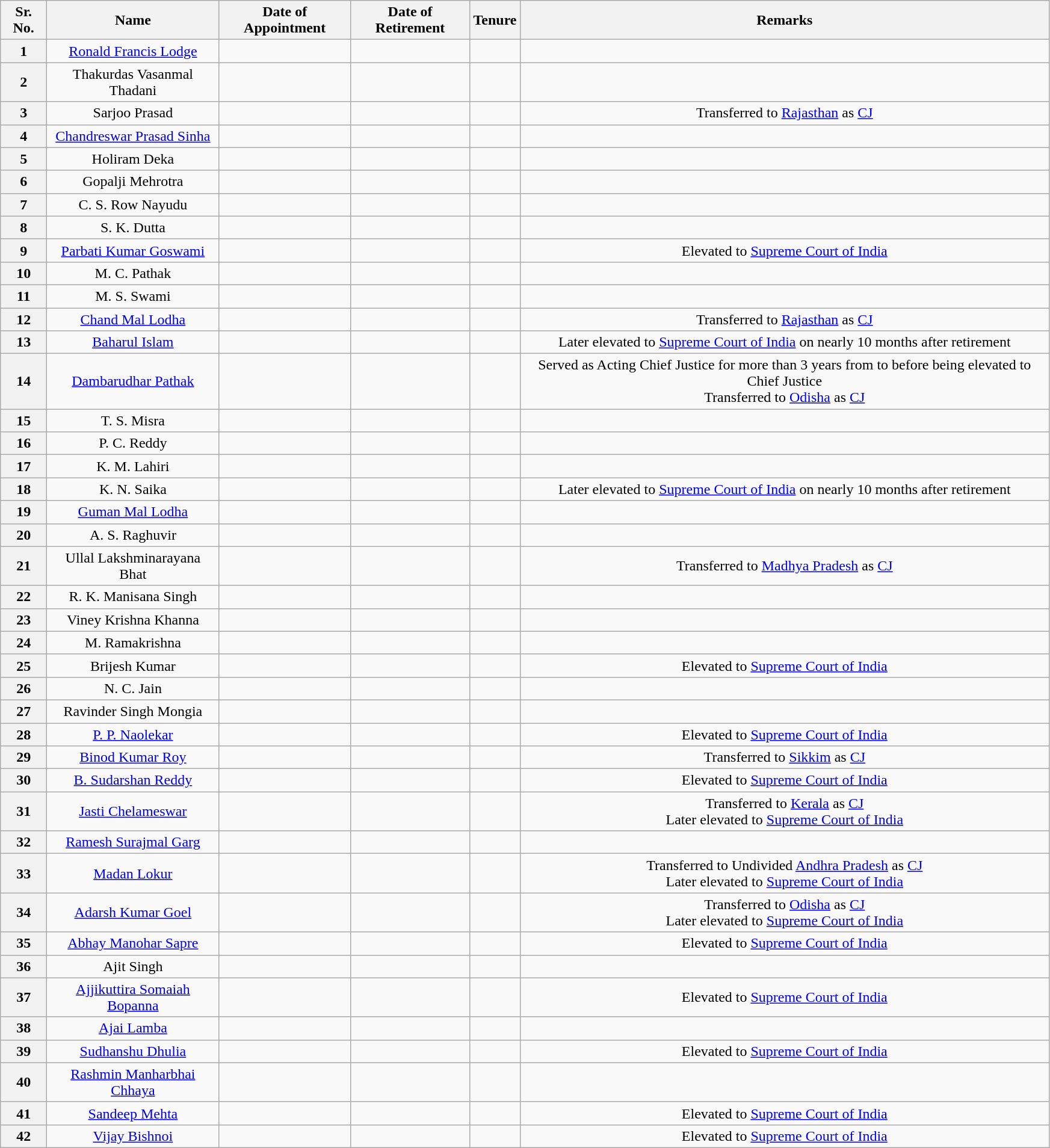<table class="wikitable sortable" style="text-align:center" width="92%">
<tr>
<th>Sr. No.</th>
<th>Name</th>
<th>Date of Appointment</th>
<th>Date of Retirement</th>
<th>Tenure</th>
<th>Remarks</th>
</tr>
<tr>
<th>1</th>
<td><a href='#'>Ronald Francis Lodge</a></td>
<td></td>
<td></td>
<td></td>
<td></td>
</tr>
<tr>
<th>2</th>
<td>Thakurdas Vasanmal Thadani</td>
<td></td>
<td></td>
<td></td>
<td></td>
</tr>
<tr>
<th>3</th>
<td>Sarjoo Prasad</td>
<td></td>
<td></td>
<td></td>
<td>Transferred to <a href='#'>Rajasthan</a> as <a href='#'>CJ</a></td>
</tr>
<tr>
<th>4</th>
<td><a href='#'>Chandreswar Prasad Sinha</a></td>
<td></td>
<td></td>
<td></td>
<td></td>
</tr>
<tr>
<th>5</th>
<td>Holiram Deka</td>
<td></td>
<td></td>
<td></td>
<td></td>
</tr>
<tr>
<th>6</th>
<td>Gopalji Mehrotra</td>
<td></td>
<td></td>
<td></td>
<td></td>
</tr>
<tr>
<th>7</th>
<td>C. S. Row Nayudu</td>
<td></td>
<td></td>
<td></td>
<td></td>
</tr>
<tr>
<th>8</th>
<td>S. K. Dutta</td>
<td></td>
<td></td>
<td></td>
<td></td>
</tr>
<tr>
<th>9</th>
<td><a href='#'>Parbati Kumar Goswami</a></td>
<td></td>
<td></td>
<td></td>
<td>Elevated to <a href='#'>Supreme Court of India</a></td>
</tr>
<tr>
<th>10</th>
<td>M. C. Pathak</td>
<td></td>
<td></td>
<td></td>
<td></td>
</tr>
<tr>
<th>11</th>
<td>M. S. Swami</td>
<td></td>
<td></td>
<td></td>
<td></td>
</tr>
<tr>
<th>12</th>
<td><a href='#'>Chand Mal Lodha</a></td>
<td></td>
<td></td>
<td></td>
<td>Transferred to <a href='#'>Rajasthan</a> as <a href='#'>CJ</a></td>
</tr>
<tr>
<th>13</th>
<td><a href='#'>Baharul Islam</a></td>
<td></td>
<td></td>
<td></td>
<td>Later elevated to <a href='#'>Supreme Court of India</a> on  nearly 10 months after retirement</td>
</tr>
<tr>
<th>14</th>
<td><a href='#'>Dambarudhar Pathak</a></td>
<td></td>
<td></td>
<td></td>
<td>Served as Acting Chief Justice for more than 3 years from  to  before being elevated to Chief Justice<br> Transferred to <a href='#'>Odisha</a> as <a href='#'>CJ</a></td>
</tr>
<tr>
<th>15</th>
<td>T. S. Misra</td>
<td></td>
<td></td>
<td></td>
<td></td>
</tr>
<tr>
<th>16</th>
<td>P. C. Reddy</td>
<td></td>
<td></td>
<td></td>
<td></td>
</tr>
<tr>
<th>17</th>
<td>K. M. Lahiri</td>
<td></td>
<td></td>
<td></td>
<td></td>
</tr>
<tr>
<th>18</th>
<td>K. N. Saika</td>
<td></td>
<td></td>
<td></td>
<td>Later elevated to <a href='#'>Supreme Court of India</a> on  nearly 10 months after retirement</td>
</tr>
<tr>
<th>19</th>
<td><a href='#'>Guman Mal Lodha</a></td>
<td></td>
<td></td>
<td></td>
<td></td>
</tr>
<tr>
<th>20</th>
<td>A. S. Raghuvir</td>
<td></td>
<td></td>
<td></td>
<td></td>
</tr>
<tr>
<th>21</th>
<td>Ullal Lakshminarayana Bhat</td>
<td></td>
<td></td>
<td></td>
<td>Transferred to <a href='#'>Madhya Pradesh</a> as <a href='#'>CJ</a></td>
</tr>
<tr>
<th>22</th>
<td>R. K. Manisana Singh</td>
<td></td>
<td></td>
<td></td>
<td></td>
</tr>
<tr>
<th>23</th>
<td>Viney Krishna Khanna</td>
<td></td>
<td></td>
<td></td>
<td></td>
</tr>
<tr>
<th>24</th>
<td>M. Ramakrishna</td>
<td></td>
<td></td>
<td></td>
<td></td>
</tr>
<tr>
<th>25</th>
<td>Brijesh Kumar</td>
<td></td>
<td></td>
<td></td>
<td>Elevated to <a href='#'>Supreme Court of India</a></td>
</tr>
<tr>
<th>26</th>
<td>N. C. Jain</td>
<td></td>
<td></td>
<td></td>
<td></td>
</tr>
<tr>
<th>27</th>
<td>Ravinder Singh Mongia</td>
<td></td>
<td></td>
<td></td>
<td></td>
</tr>
<tr>
<th>28</th>
<td><a href='#'>P. P. Naolekar</a></td>
<td></td>
<td></td>
<td></td>
<td>Elevated to <a href='#'>Supreme Court of India</a></td>
</tr>
<tr>
<th>29</th>
<td><a href='#'>Binod Kumar Roy</a></td>
<td></td>
<td></td>
<td></td>
<td>Transferred to <a href='#'>Sikkim</a> as <a href='#'>CJ</a></td>
</tr>
<tr>
<th>30</th>
<td><a href='#'>B. Sudarshan Reddy</a></td>
<td></td>
<td></td>
<td></td>
<td>Elevated to <a href='#'>Supreme Court of India</a></td>
</tr>
<tr>
<th>31</th>
<td><a href='#'>Jasti Chelameswar</a></td>
<td></td>
<td></td>
<td></td>
<td>Transferred to <a href='#'>Kerala</a> as <a href='#'>CJ</a> <br> Later elevated to <a href='#'>Supreme Court of India</a></td>
</tr>
<tr>
<th>32</th>
<td><a href='#'>Ramesh Surajmal Garg</a></td>
<td></td>
<td></td>
<td></td>
<td></td>
</tr>
<tr>
<th>33</th>
<td><a href='#'>Madan Lokur</a></td>
<td></td>
<td></td>
<td></td>
<td>Transferred to Undivided <a href='#'>Andhra Pradesh</a> as <a href='#'>CJ</a> <br> Later elevated to <a href='#'>Supreme Court of India</a></td>
</tr>
<tr>
<th>34</th>
<td><a href='#'>Adarsh Kumar Goel</a></td>
<td></td>
<td></td>
<td></td>
<td>Transferred to <a href='#'>Odisha</a> as <a href='#'>CJ</a> <br> Later elevated to <a href='#'>Supreme Court of India</a></td>
</tr>
<tr>
<th>35</th>
<td><a href='#'>Abhay Manohar Sapre</a></td>
<td></td>
<td></td>
<td></td>
<td>Elevated to <a href='#'>Supreme Court of India</a></td>
</tr>
<tr>
<th>36</th>
<td>Ajit Singh</td>
<td></td>
<td></td>
<td></td>
<td></td>
</tr>
<tr>
<th>37</th>
<td><a href='#'>Ajjikuttira Somaiah Bopanna</a></td>
<td></td>
<td></td>
<td></td>
<td>Elevated to <a href='#'>Supreme Court of India</a></td>
</tr>
<tr>
<th>38</th>
<td><a href='#'>Ajai Lamba</a></td>
<td></td>
<td></td>
<td></td>
<td></td>
</tr>
<tr>
<th>39</th>
<td><a href='#'>Sudhanshu Dhulia</a></td>
<td></td>
<td></td>
<td></td>
<td>Elevated to <a href='#'>Supreme Court of India</a></td>
</tr>
<tr>
<th>40</th>
<td><a href='#'>Rashmin Manharbhai Chhaya</a></td>
<td></td>
<td></td>
<td></td>
<td></td>
</tr>
<tr>
<th>41</th>
<td><a href='#'>Sandeep Mehta</a></td>
<td></td>
<td></td>
<td></td>
<td>Elevated to <a href='#'>Supreme Court of India</a></td>
</tr>
<tr>
<th>42</th>
<td><a href='#'>Vijay Bishnoi</a></td>
<td></td>
<td></td>
<td></td>
<td>Elevated to <a href='#'>Supreme Court of India</a></td>
</tr>
</table>
